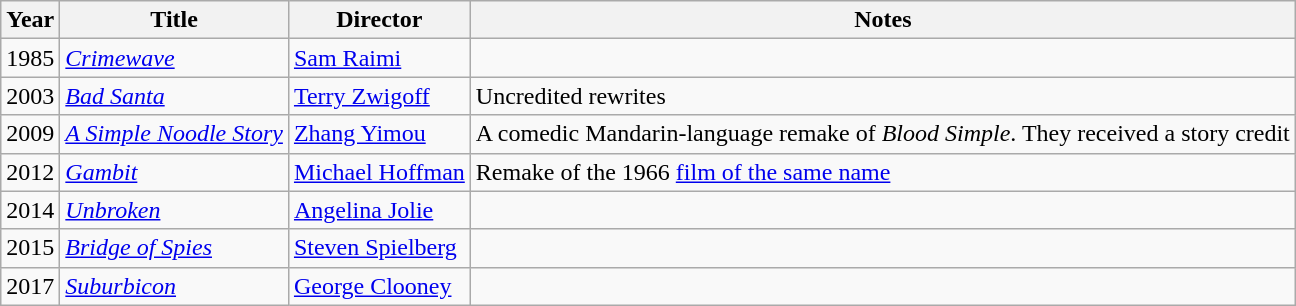<table class="wikitable">
<tr>
<th>Year</th>
<th>Title</th>
<th>Director</th>
<th>Notes</th>
</tr>
<tr>
<td>1985</td>
<td><em><a href='#'>Crimewave</a></em></td>
<td><a href='#'>Sam Raimi</a></td>
<td></td>
</tr>
<tr>
<td>2003</td>
<td><em><a href='#'>Bad Santa</a></em></td>
<td><a href='#'>Terry Zwigoff</a></td>
<td>Uncredited rewrites</td>
</tr>
<tr>
<td>2009</td>
<td><em><a href='#'>A Simple Noodle Story</a></em></td>
<td><a href='#'>Zhang Yimou</a></td>
<td>A comedic Mandarin-language remake of <em>Blood Simple</em>. They received a story credit</td>
</tr>
<tr .>
<td>2012</td>
<td><em><a href='#'>Gambit</a></em></td>
<td><a href='#'>Michael Hoffman</a></td>
<td>Remake of the 1966 <a href='#'>film of the same name</a></td>
</tr>
<tr>
<td>2014</td>
<td><em><a href='#'>Unbroken</a></em></td>
<td><a href='#'>Angelina Jolie</a></td>
<td></td>
</tr>
<tr>
<td>2015</td>
<td><em><a href='#'>Bridge of Spies</a></em></td>
<td><a href='#'>Steven Spielberg</a></td>
<td></td>
</tr>
<tr>
<td>2017</td>
<td><em><a href='#'>Suburbicon</a></em></td>
<td><a href='#'>George Clooney</a></td>
<td></td>
</tr>
</table>
